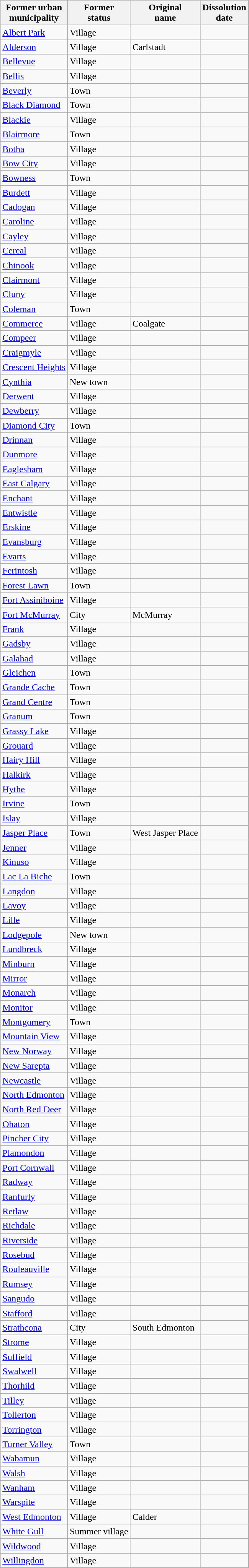<table class="wikitable sortable">
<tr>
<th>Former urban<br>municipality</th>
<th>Former<br>status</th>
<th>Original<br>name</th>
<th>Dissolution<br>date</th>
</tr>
<tr ->
<td><a href='#'>Albert Park</a></td>
<td>Village</td>
<td> </td>
<td></td>
</tr>
<tr ->
<td><a href='#'>Alderson</a></td>
<td>Village</td>
<td>Carlstadt</td>
<td></td>
</tr>
<tr ->
<td><a href='#'>Bellevue</a></td>
<td>Village</td>
<td> </td>
<td></td>
</tr>
<tr ->
<td><a href='#'>Bellis</a></td>
<td>Village</td>
<td> </td>
<td></td>
</tr>
<tr ->
<td><a href='#'>Beverly</a></td>
<td>Town</td>
<td> </td>
<td></td>
</tr>
<tr>
<td><a href='#'>Black Diamond</a></td>
<td>Town</td>
<td> </td>
<td></td>
</tr>
<tr ->
<td><a href='#'>Blackie</a></td>
<td>Village</td>
<td> </td>
<td></td>
</tr>
<tr ->
<td><a href='#'>Blairmore</a></td>
<td>Town</td>
<td> </td>
<td></td>
</tr>
<tr>
<td><a href='#'>Botha</a></td>
<td>Village</td>
<td> </td>
<td></td>
</tr>
<tr ->
<td><a href='#'>Bow City</a></td>
<td>Village</td>
<td> </td>
<td></td>
</tr>
<tr ->
<td><a href='#'>Bowness</a></td>
<td>Town</td>
<td> </td>
<td></td>
</tr>
<tr ->
<td><a href='#'>Burdett</a></td>
<td>Village</td>
<td> </td>
<td></td>
</tr>
<tr ->
<td><a href='#'>Cadogan</a></td>
<td>Village</td>
<td> </td>
<td></td>
</tr>
<tr>
<td><a href='#'>Caroline</a></td>
<td>Village</td>
<td> </td>
<td></td>
</tr>
<tr ->
<td><a href='#'>Cayley</a></td>
<td>Village</td>
<td> </td>
<td></td>
</tr>
<tr ->
<td><a href='#'>Cereal</a></td>
<td>Village</td>
<td> </td>
<td></td>
</tr>
<tr ->
<td><a href='#'>Chinook</a></td>
<td>Village</td>
<td> </td>
<td></td>
</tr>
<tr ->
<td><a href='#'>Clairmont</a></td>
<td>Village</td>
<td> </td>
<td></td>
</tr>
<tr ->
<td><a href='#'>Cluny</a></td>
<td>Village</td>
<td> </td>
<td></td>
</tr>
<tr ->
<td><a href='#'>Coleman</a></td>
<td>Town</td>
<td> </td>
<td></td>
</tr>
<tr ->
<td><a href='#'>Commerce</a></td>
<td>Village</td>
<td>Coalgate</td>
<td></td>
</tr>
<tr ->
<td><a href='#'>Compeer</a></td>
<td>Village</td>
<td> </td>
<td></td>
</tr>
<tr ->
<td><a href='#'>Craigmyle</a></td>
<td>Village</td>
<td> </td>
<td></td>
</tr>
<tr ->
<td><a href='#'>Crescent Heights</a></td>
<td>Village</td>
<td> </td>
<td></td>
</tr>
<tr ->
<td><a href='#'>Cynthia</a></td>
<td>New town</td>
<td> </td>
<td></td>
</tr>
<tr ->
<td><a href='#'>Derwent</a></td>
<td>Village</td>
<td> </td>
<td></td>
</tr>
<tr ->
<td><a href='#'>Dewberry</a></td>
<td>Village</td>
<td> </td>
<td></td>
</tr>
<tr ->
<td><a href='#'>Diamond City</a></td>
<td>Town</td>
<td> </td>
<td></td>
</tr>
<tr ->
<td><a href='#'>Drinnan</a></td>
<td>Village</td>
<td> </td>
<td></td>
</tr>
<tr ->
<td><a href='#'>Dunmore</a></td>
<td>Village</td>
<td> </td>
<td></td>
</tr>
<tr ->
<td><a href='#'>Eaglesham</a></td>
<td>Village</td>
<td> </td>
<td></td>
</tr>
<tr ->
<td><a href='#'>East Calgary</a></td>
<td>Village</td>
<td> </td>
<td></td>
</tr>
<tr ->
<td><a href='#'>Enchant</a></td>
<td>Village</td>
<td> </td>
<td></td>
</tr>
<tr ->
<td><a href='#'>Entwistle</a></td>
<td>Village</td>
<td> </td>
<td></td>
</tr>
<tr ->
<td><a href='#'>Erskine</a></td>
<td>Village</td>
<td> </td>
<td></td>
</tr>
<tr ->
<td><a href='#'>Evansburg</a></td>
<td>Village</td>
<td> </td>
<td></td>
</tr>
<tr ->
<td><a href='#'>Evarts</a></td>
<td>Village</td>
<td> </td>
<td></td>
</tr>
<tr ->
<td><a href='#'>Ferintosh</a></td>
<td>Village</td>
<td> </td>
<td></td>
</tr>
<tr ->
<td><a href='#'>Forest Lawn</a></td>
<td>Town</td>
<td> </td>
<td></td>
</tr>
<tr ->
<td><a href='#'>Fort Assiniboine</a></td>
<td>Village</td>
<td> </td>
<td></td>
</tr>
<tr ->
<td><a href='#'>Fort McMurray</a></td>
<td>City</td>
<td>McMurray</td>
<td></td>
</tr>
<tr ->
<td><a href='#'>Frank</a></td>
<td>Village</td>
<td> </td>
<td></td>
</tr>
<tr ->
<td><a href='#'>Gadsby</a></td>
<td>Village</td>
<td> </td>
<td></td>
</tr>
<tr ->
<td><a href='#'>Galahad</a></td>
<td>Village</td>
<td> </td>
<td></td>
</tr>
<tr ->
<td><a href='#'>Gleichen</a></td>
<td>Town</td>
<td> </td>
<td></td>
</tr>
<tr ->
<td><a href='#'>Grande Cache</a></td>
<td>Town</td>
<td> </td>
<td></td>
</tr>
<tr ->
<td><a href='#'>Grand Centre</a></td>
<td>Town</td>
<td> </td>
<td></td>
</tr>
<tr ->
<td><a href='#'>Granum</a></td>
<td>Town</td>
<td> </td>
<td></td>
</tr>
<tr ->
<td><a href='#'>Grassy Lake</a></td>
<td>Village</td>
<td> </td>
<td></td>
</tr>
<tr ->
<td><a href='#'>Grouard</a></td>
<td>Village</td>
<td> </td>
<td></td>
</tr>
<tr ->
<td><a href='#'>Hairy Hill</a></td>
<td>Village</td>
<td> </td>
<td></td>
</tr>
<tr>
<td><a href='#'>Halkirk</a></td>
<td>Village</td>
<td> </td>
<td></td>
</tr>
<tr ->
<td><a href='#'>Hythe</a></td>
<td>Village</td>
<td> </td>
<td></td>
</tr>
<tr ->
<td><a href='#'>Irvine</a></td>
<td>Town</td>
<td> </td>
<td></td>
</tr>
<tr ->
<td><a href='#'>Islay</a></td>
<td>Village</td>
<td> </td>
<td></td>
</tr>
<tr ->
<td><a href='#'>Jasper Place</a></td>
<td>Town</td>
<td>West Jasper Place</td>
<td></td>
</tr>
<tr ->
<td><a href='#'>Jenner</a></td>
<td>Village</td>
<td> </td>
<td></td>
</tr>
<tr ->
<td><a href='#'>Kinuso</a></td>
<td>Village</td>
<td> </td>
<td></td>
</tr>
<tr ->
<td><a href='#'>Lac La Biche</a></td>
<td>Town</td>
<td> </td>
<td></td>
</tr>
<tr ->
<td><a href='#'>Langdon</a></td>
<td>Village</td>
<td> </td>
<td></td>
</tr>
<tr ->
<td><a href='#'>Lavoy</a></td>
<td>Village</td>
<td> </td>
<td></td>
</tr>
<tr ->
<td><a href='#'>Lille</a></td>
<td>Village</td>
<td> </td>
<td></td>
</tr>
<tr ->
<td><a href='#'>Lodgepole</a></td>
<td>New town</td>
<td> </td>
<td></td>
</tr>
<tr ->
<td><a href='#'>Lundbreck</a></td>
<td>Village</td>
<td> </td>
<td></td>
</tr>
<tr ->
<td><a href='#'>Minburn</a></td>
<td>Village</td>
<td> </td>
<td></td>
</tr>
<tr ->
<td><a href='#'>Mirror</a></td>
<td>Village</td>
<td> </td>
<td></td>
</tr>
<tr ->
<td><a href='#'>Monarch</a></td>
<td>Village</td>
<td> </td>
<td></td>
</tr>
<tr ->
<td><a href='#'>Monitor</a></td>
<td>Village</td>
<td> </td>
<td></td>
</tr>
<tr ->
<td><a href='#'>Montgomery</a></td>
<td>Town</td>
<td> </td>
<td></td>
</tr>
<tr ->
<td><a href='#'>Mountain View</a></td>
<td>Village</td>
<td> </td>
<td></td>
</tr>
<tr ->
<td><a href='#'>New Norway</a></td>
<td>Village</td>
<td> </td>
<td></td>
</tr>
<tr ->
<td><a href='#'>New Sarepta</a></td>
<td>Village</td>
<td> </td>
<td></td>
</tr>
<tr ->
<td><a href='#'>Newcastle</a></td>
<td>Village</td>
<td> </td>
<td></td>
</tr>
<tr ->
<td><a href='#'>North Edmonton</a></td>
<td>Village</td>
<td> </td>
<td></td>
</tr>
<tr ->
<td><a href='#'>North Red Deer</a></td>
<td>Village</td>
<td> </td>
<td></td>
</tr>
<tr ->
<td><a href='#'>Ohaton</a></td>
<td>Village</td>
<td> </td>
<td></td>
</tr>
<tr ->
<td><a href='#'>Pincher City</a></td>
<td>Village</td>
<td> </td>
<td></td>
</tr>
<tr ->
<td><a href='#'>Plamondon</a></td>
<td>Village</td>
<td> </td>
<td></td>
</tr>
<tr ->
<td><a href='#'>Port Cornwall</a></td>
<td>Village</td>
<td> </td>
<td></td>
</tr>
<tr ->
<td><a href='#'>Radway</a></td>
<td>Village</td>
<td> </td>
<td></td>
</tr>
<tr ->
<td><a href='#'>Ranfurly</a></td>
<td>Village</td>
<td> </td>
<td></td>
</tr>
<tr ->
<td><a href='#'>Retlaw</a></td>
<td>Village</td>
<td> </td>
<td></td>
</tr>
<tr ->
<td><a href='#'>Richdale</a></td>
<td>Village</td>
<td> </td>
<td></td>
</tr>
<tr ->
<td><a href='#'>Riverside</a></td>
<td>Village</td>
<td> </td>
<td></td>
</tr>
<tr ->
<td><a href='#'>Rosebud</a></td>
<td>Village</td>
<td> </td>
<td></td>
</tr>
<tr ->
<td><a href='#'>Rouleauville</a></td>
<td>Village</td>
<td> </td>
<td></td>
</tr>
<tr ->
<td><a href='#'>Rumsey</a></td>
<td>Village</td>
<td> </td>
<td></td>
</tr>
<tr ->
<td><a href='#'>Sangudo</a></td>
<td>Village</td>
<td> </td>
<td></td>
</tr>
<tr ->
<td><a href='#'>Stafford</a></td>
<td>Village</td>
<td> </td>
<td></td>
</tr>
<tr ->
<td><a href='#'>Strathcona</a></td>
<td>City</td>
<td>South Edmonton</td>
<td></td>
</tr>
<tr ->
<td><a href='#'>Strome</a></td>
<td>Village</td>
<td> </td>
<td></td>
</tr>
<tr ->
<td><a href='#'>Suffield</a></td>
<td>Village</td>
<td> </td>
<td></td>
</tr>
<tr ->
<td><a href='#'>Swalwell</a></td>
<td>Village</td>
<td> </td>
<td></td>
</tr>
<tr ->
<td><a href='#'>Thorhild</a></td>
<td>Village</td>
<td> </td>
<td></td>
</tr>
<tr ->
<td><a href='#'>Tilley</a></td>
<td>Village</td>
<td> </td>
<td></td>
</tr>
<tr ->
<td><a href='#'>Tollerton</a></td>
<td>Village</td>
<td> </td>
<td></td>
</tr>
<tr ->
<td><a href='#'>Torrington</a></td>
<td>Village</td>
<td> </td>
<td></td>
</tr>
<tr>
<td><a href='#'>Turner Valley</a></td>
<td>Town</td>
<td> </td>
<td></td>
</tr>
<tr ->
<td><a href='#'>Wabamun</a></td>
<td>Village</td>
<td> </td>
<td></td>
</tr>
<tr ->
<td><a href='#'>Walsh</a></td>
<td>Village</td>
<td> </td>
<td></td>
</tr>
<tr ->
<td><a href='#'>Wanham</a></td>
<td>Village</td>
<td> </td>
<td></td>
</tr>
<tr ->
<td><a href='#'>Warspite</a></td>
<td>Village</td>
<td> </td>
<td></td>
</tr>
<tr ->
<td><a href='#'>West Edmonton</a></td>
<td>Village</td>
<td>Calder</td>
<td></td>
</tr>
<tr ->
<td><a href='#'>White Gull</a></td>
<td>Summer village</td>
<td> </td>
<td></td>
</tr>
<tr ->
<td><a href='#'>Wildwood</a></td>
<td>Village</td>
<td> </td>
<td></td>
</tr>
<tr ->
<td><a href='#'>Willingdon</a></td>
<td>Village</td>
<td> </td>
<td></td>
</tr>
<tr ->
</tr>
</table>
